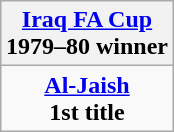<table class="wikitable" style="text-align: center; margin: 0 auto;">
<tr>
<th><a href='#'>Iraq FA Cup</a><br>1979–80 winner</th>
</tr>
<tr>
<td><strong><a href='#'>Al-Jaish</a></strong><br><strong>1st title</strong></td>
</tr>
</table>
